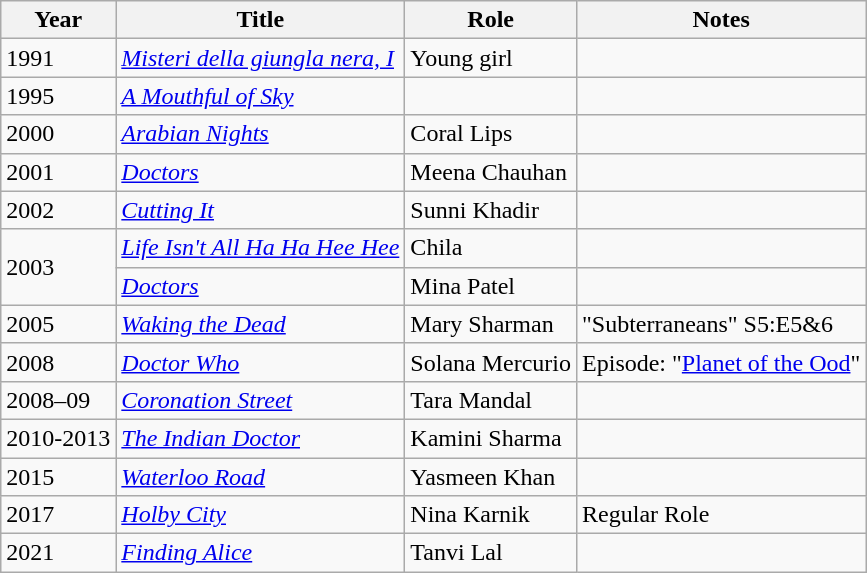<table class="wikitable">
<tr>
<th>Year</th>
<th>Title</th>
<th>Role</th>
<th>Notes</th>
</tr>
<tr>
<td>1991</td>
<td><em><a href='#'>Misteri della giungla nera, I</a></em></td>
<td>Young girl</td>
<td></td>
</tr>
<tr>
<td>1995</td>
<td><em><a href='#'>A Mouthful of Sky</a></em></td>
<td></td>
<td></td>
</tr>
<tr>
<td>2000</td>
<td><em><a href='#'>Arabian Nights</a></em></td>
<td>Coral Lips</td>
<td></td>
</tr>
<tr>
<td>2001</td>
<td><em><a href='#'>Doctors</a></em></td>
<td>Meena Chauhan</td>
<td></td>
</tr>
<tr>
<td>2002</td>
<td><em><a href='#'>Cutting It</a></em></td>
<td>Sunni Khadir</td>
<td></td>
</tr>
<tr>
<td rowspan=2>2003</td>
<td><em><a href='#'>Life Isn't All Ha Ha Hee Hee</a></em></td>
<td>Chila</td>
<td></td>
</tr>
<tr>
<td><em><a href='#'>Doctors</a></em></td>
<td>Mina Patel</td>
<td></td>
</tr>
<tr>
<td>2005</td>
<td><em><a href='#'>Waking the Dead</a></em></td>
<td>Mary Sharman</td>
<td>"Subterraneans" S5:E5&6</td>
</tr>
<tr>
<td>2008</td>
<td><em><a href='#'>Doctor Who</a></em></td>
<td>Solana Mercurio</td>
<td>Episode: "<a href='#'>Planet of the Ood</a>"</td>
</tr>
<tr>
<td>2008–09</td>
<td><em><a href='#'>Coronation Street</a></em></td>
<td>Tara Mandal</td>
<td></td>
</tr>
<tr>
<td>2010-2013</td>
<td><em><a href='#'>The Indian Doctor</a></em></td>
<td>Kamini Sharma</td>
<td></td>
</tr>
<tr>
<td>2015</td>
<td><em><a href='#'>Waterloo Road</a></em></td>
<td>Yasmeen Khan</td>
<td></td>
</tr>
<tr>
<td>2017</td>
<td><em><a href='#'>Holby City</a></em></td>
<td>Nina Karnik</td>
<td>Regular Role</td>
</tr>
<tr>
<td>2021</td>
<td><em><a href='#'>Finding Alice</a></em></td>
<td>Tanvi Lal</td>
<td></td>
</tr>
</table>
